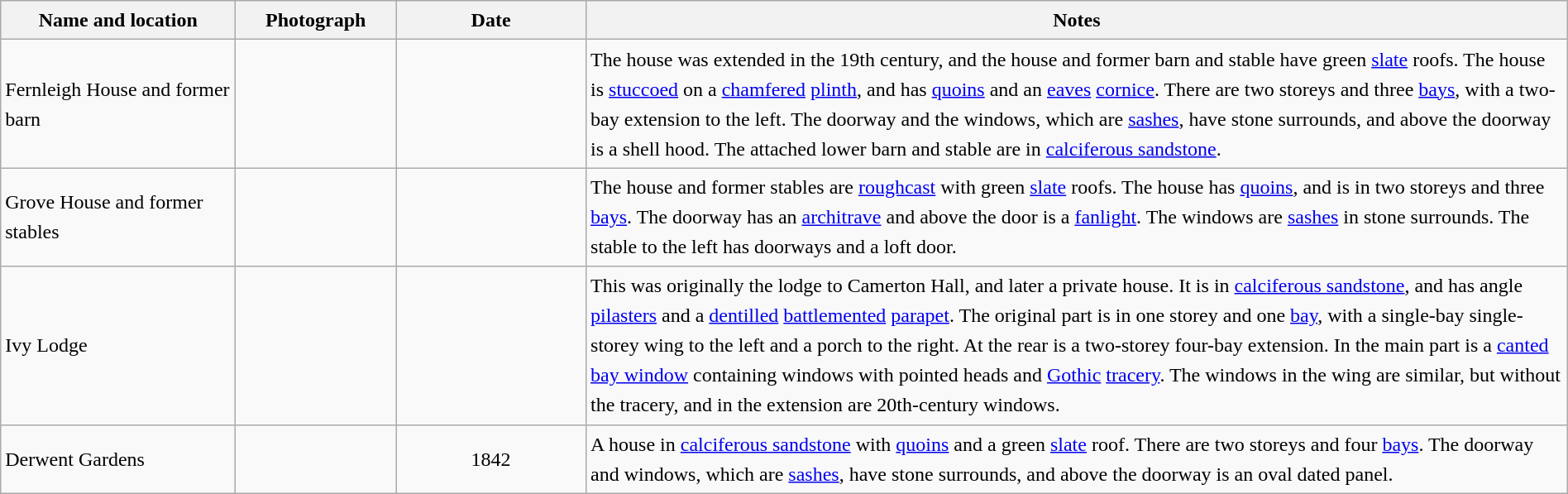<table class="wikitable sortable plainrowheaders" style="width:100%;border:0px;text-align:left;line-height:150%;">
<tr>
<th scope="col"  style="width:150px">Name and location</th>
<th scope="col"  style="width:100px" class="unsortable">Photograph</th>
<th scope="col"  style="width:120px">Date</th>
<th scope="col"  style="width:650px" class="unsortable">Notes</th>
</tr>
<tr>
<td>Fernleigh House and former barn<br><small></small></td>
<td></td>
<td align="center"></td>
<td>The house was extended in the 19th century, and the house and former barn and stable have green <a href='#'>slate</a> roofs.  The house is <a href='#'>stuccoed</a> on a <a href='#'>chamfered</a> <a href='#'>plinth</a>, and has <a href='#'>quoins</a> and an <a href='#'>eaves</a> <a href='#'>cornice</a>. There are two storeys and three <a href='#'>bays</a>, with a two-bay extension to the left.  The doorway and the windows, which are <a href='#'>sashes</a>, have stone surrounds, and above the doorway is a shell hood.  The attached lower barn and stable are in <a href='#'>calciferous sandstone</a>.</td>
</tr>
<tr>
<td>Grove House and former stables<br><small></small></td>
<td></td>
<td align="center"></td>
<td>The house and former stables are <a href='#'>roughcast</a> with green <a href='#'>slate</a> roofs.  The house has <a href='#'>quoins</a>, and is in two storeys and three <a href='#'>bays</a>.  The doorway has an <a href='#'>architrave</a> and above the door is a <a href='#'>fanlight</a>.  The windows are <a href='#'>sashes</a> in stone surrounds.  The stable to the left has doorways and a loft door.</td>
</tr>
<tr>
<td>Ivy Lodge<br><small></small></td>
<td></td>
<td align="center"></td>
<td>This was originally the lodge to Camerton Hall, and later a private house.  It is in <a href='#'>calciferous sandstone</a>, and has angle <a href='#'>pilasters</a> and a <a href='#'>dentilled</a> <a href='#'>battlemented</a> <a href='#'>parapet</a>.  The original part is in one storey and one <a href='#'>bay</a>, with a single-bay single-storey wing to the left and a porch to the right.  At the rear is a two-storey four-bay extension.  In the main part is a <a href='#'>canted</a> <a href='#'>bay window</a> containing windows with pointed heads and <a href='#'>Gothic</a> <a href='#'>tracery</a>.  The windows in the wing are similar, but without the tracery, and in the extension are 20th-century windows.</td>
</tr>
<tr>
<td>Derwent Gardens<br><small></small></td>
<td></td>
<td align="center">1842</td>
<td>A house in <a href='#'>calciferous sandstone</a> with <a href='#'>quoins</a> and a green <a href='#'>slate</a> roof.  There are two storeys and four <a href='#'>bays</a>.  The doorway and windows, which are <a href='#'>sashes</a>, have stone surrounds, and above the doorway is an oval dated panel.</td>
</tr>
<tr>
</tr>
</table>
